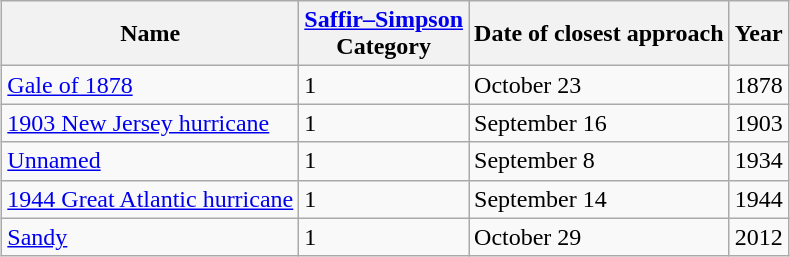<table class = "wikitable" style="margin:0.2em auto">
<tr>
<th>Name</th>
<th><a href='#'>Saffir–Simpson</a><br>Category</th>
<th>Date of closest approach</th>
<th>Year</th>
</tr>
<tr>
<td><a href='#'>Gale of 1878</a></td>
<td>1</td>
<td>October 23</td>
<td>1878</td>
</tr>
<tr>
<td><a href='#'>1903 New Jersey hurricane</a></td>
<td>1</td>
<td>September 16</td>
<td>1903</td>
</tr>
<tr>
<td><a href='#'>Unnamed</a></td>
<td>1</td>
<td>September 8</td>
<td>1934</td>
</tr>
<tr>
<td><a href='#'>1944 Great Atlantic hurricane</a></td>
<td>1</td>
<td>September 14</td>
<td>1944</td>
</tr>
<tr>
<td><a href='#'>Sandy</a></td>
<td>1</td>
<td>October 29</td>
<td>2012</td>
</tr>
</table>
